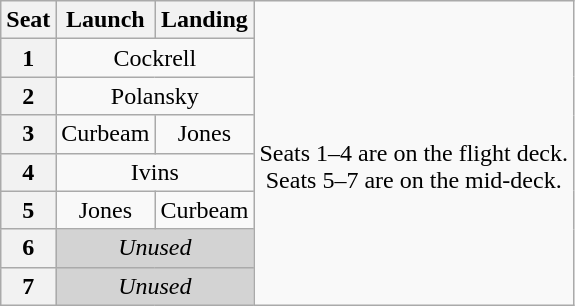<table class="wikitable" style="text-align:center">
<tr>
<th>Seat</th>
<th>Launch</th>
<th>Landing</th>
<td rowspan=8><br>Seats 1–4 are on the flight deck.<br>Seats 5–7 are on the mid-deck.</td>
</tr>
<tr>
<th>1</th>
<td colspan=2>Cockrell</td>
</tr>
<tr>
<th>2</th>
<td colspan=2>Polansky</td>
</tr>
<tr>
<th>3</th>
<td>Curbeam</td>
<td>Jones</td>
</tr>
<tr>
<th>4</th>
<td colspan=2>Ivins</td>
</tr>
<tr>
<th>5</th>
<td>Jones</td>
<td>Curbeam</td>
</tr>
<tr>
<th>6</th>
<td colspan=2 style="background-color:lightgray"><em>Unused</em></td>
</tr>
<tr>
<th>7</th>
<td colspan=2 style="background-color:lightgray"><em>Unused</em></td>
</tr>
</table>
